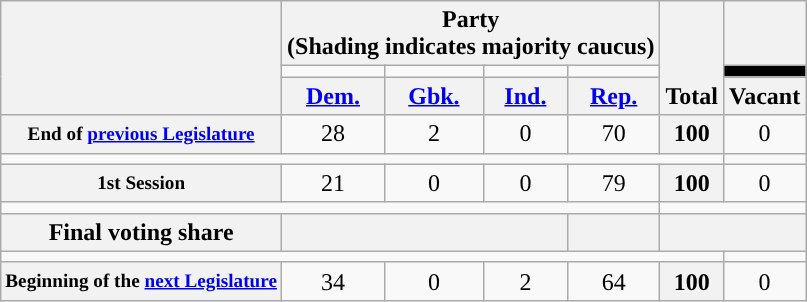<table class=wikitable style="text-align:center">
<tr style="vertical-align:bottom;">
<th rowspan=3></th>
<th colspan=4>Party <div>(Shading indicates majority caucus)</div></th>
<th rowspan=3>Total</th>
<th></th>
</tr>
<tr style="height:5px">
<td style="background-color:"></td>
<td style="background-color:"></td>
<td style="background-color:"></td>
<td style="background-color:"></td>
<td style="background:black;"></td>
</tr>
<tr>
<th><a href='#'>Dem.</a></th>
<th><a href='#'>Gbk.</a></th>
<th><a href='#'>Ind.</a></th>
<th><a href='#'>Rep.</a></th>
<th>Vacant</th>
</tr>
<tr>
<th style="font-size:80%;">End of <a href='#'>previous Legislature</a></th>
<td>28</td>
<td>2</td>
<td>0</td>
<td>70</td>
<th>100</th>
<td>0</td>
</tr>
<tr>
<td colspan=6></td>
</tr>
<tr>
<th style="font-size:80%;">1st Session</th>
<td>21</td>
<td>0</td>
<td>0</td>
<td>79</td>
<th>100</th>
<td>0</td>
</tr>
<tr>
<td colspan=5></td>
</tr>
<tr>
<th>Final voting share</th>
<th colspan=3></th>
<th></th>
<th colspan=2></th>
</tr>
<tr>
<td colspan=6></td>
</tr>
<tr>
<th style="font-size:80%;">Beginning of the <a href='#'>next Legislature</a></th>
<td>34</td>
<td>0</td>
<td>2</td>
<td>64</td>
<th>100</th>
<td>0</td>
</tr>
</table>
